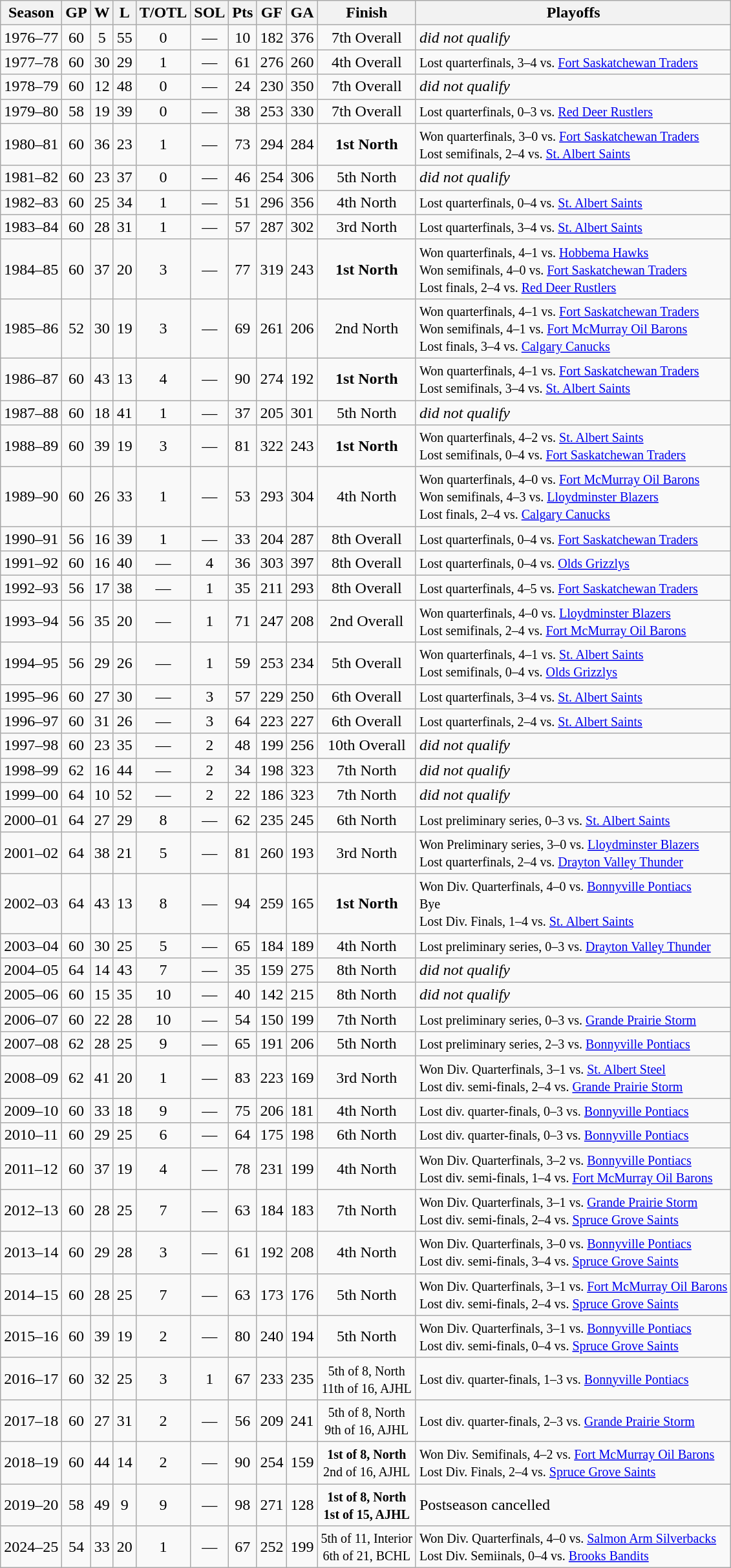<table class="wikitable sticky-header" style="text-align:center">
<tr>
<th>Season</th>
<th>GP</th>
<th>W</th>
<th>L</th>
<th>T/OTL</th>
<th>SOL</th>
<th>Pts</th>
<th>GF</th>
<th>GA</th>
<th>Finish</th>
<th>Playoffs</th>
</tr>
<tr>
<td>1976–77</td>
<td>60</td>
<td>5</td>
<td>55</td>
<td>0</td>
<td>—</td>
<td>10</td>
<td>182</td>
<td>376</td>
<td>7th Overall</td>
<td align=left><em>did not qualify</em></td>
</tr>
<tr>
<td>1977–78</td>
<td>60</td>
<td>30</td>
<td>29</td>
<td>1</td>
<td>—</td>
<td>61</td>
<td>276</td>
<td>260</td>
<td>4th Overall</td>
<td align=left><small>Lost quarterfinals, 3–4 vs. <a href='#'>Fort Saskatchewan Traders</a></small></td>
</tr>
<tr>
<td>1978–79</td>
<td>60</td>
<td>12</td>
<td>48</td>
<td>0</td>
<td>—</td>
<td>24</td>
<td>230</td>
<td>350</td>
<td>7th Overall</td>
<td align=left><em>did not qualify</em></td>
</tr>
<tr>
<td>1979–80</td>
<td>58</td>
<td>19</td>
<td>39</td>
<td>0</td>
<td>—</td>
<td>38</td>
<td>253</td>
<td>330</td>
<td>7th Overall</td>
<td align=left><small>Lost quarterfinals, 0–3 vs. <a href='#'>Red Deer Rustlers</a></small></td>
</tr>
<tr>
<td>1980–81</td>
<td>60</td>
<td>36</td>
<td>23</td>
<td>1</td>
<td>—</td>
<td>73</td>
<td>294</td>
<td>284</td>
<td><strong>1st North</strong></td>
<td align=left><small>Won quarterfinals, 3–0 vs. <a href='#'>Fort Saskatchewan Traders</a><br>Lost semifinals, 2–4 vs. <a href='#'>St. Albert Saints</a></small></td>
</tr>
<tr>
<td>1981–82</td>
<td>60</td>
<td>23</td>
<td>37</td>
<td>0</td>
<td>—</td>
<td>46</td>
<td>254</td>
<td>306</td>
<td>5th North</td>
<td align=left><em>did not qualify</em></td>
</tr>
<tr>
<td>1982–83</td>
<td>60</td>
<td>25</td>
<td>34</td>
<td>1</td>
<td>—</td>
<td>51</td>
<td>296</td>
<td>356</td>
<td>4th North</td>
<td align=left><small>Lost quarterfinals, 0–4 vs. <a href='#'>St. Albert Saints</a></small></td>
</tr>
<tr>
<td>1983–84</td>
<td>60</td>
<td>28</td>
<td>31</td>
<td>1</td>
<td>—</td>
<td>57</td>
<td>287</td>
<td>302</td>
<td>3rd North</td>
<td align=left><small>Lost quarterfinals, 3–4 vs. <a href='#'>St. Albert Saints</a></small></td>
</tr>
<tr>
<td>1984–85</td>
<td>60</td>
<td>37</td>
<td>20</td>
<td>3</td>
<td>—</td>
<td>77</td>
<td>319</td>
<td>243</td>
<td><strong>1st North</strong></td>
<td align=left><small>Won quarterfinals, 4–1 vs. <a href='#'>Hobbema Hawks</a><br>Won semifinals, 4–0 vs. <a href='#'>Fort Saskatchewan Traders</a><br>Lost finals, 2–4 vs. <a href='#'>Red Deer Rustlers</a></small></td>
</tr>
<tr>
<td>1985–86</td>
<td>52</td>
<td>30</td>
<td>19</td>
<td>3</td>
<td>—</td>
<td>69</td>
<td>261</td>
<td>206</td>
<td>2nd North</td>
<td align=left><small>Won quarterfinals, 4–1 vs. <a href='#'>Fort Saskatchewan Traders</a><br>Won semifinals, 4–1 vs. <a href='#'>Fort McMurray Oil Barons</a><br>Lost finals, 3–4 vs. <a href='#'>Calgary Canucks</a></small></td>
</tr>
<tr>
<td>1986–87</td>
<td>60</td>
<td>43</td>
<td>13</td>
<td>4</td>
<td>—</td>
<td>90</td>
<td>274</td>
<td>192</td>
<td><strong>1st North</strong></td>
<td align=left><small>Won quarterfinals, 4–1 vs. <a href='#'>Fort Saskatchewan Traders</a><br>Lost semifinals, 3–4 vs. <a href='#'>St. Albert Saints</a></small></td>
</tr>
<tr>
<td>1987–88</td>
<td>60</td>
<td>18</td>
<td>41</td>
<td>1</td>
<td>—</td>
<td>37</td>
<td>205</td>
<td>301</td>
<td>5th North</td>
<td align=left><em>did not qualify</em></td>
</tr>
<tr>
<td>1988–89</td>
<td>60</td>
<td>39</td>
<td>19</td>
<td>3</td>
<td>—</td>
<td>81</td>
<td>322</td>
<td>243</td>
<td><strong>1st North</strong></td>
<td align=left><small>Won quarterfinals, 4–2 vs. <a href='#'>St. Albert Saints</a><br>Lost semifinals, 0–4 vs. <a href='#'>Fort Saskatchewan Traders</a></small></td>
</tr>
<tr>
<td>1989–90</td>
<td>60</td>
<td>26</td>
<td>33</td>
<td>1</td>
<td>—</td>
<td>53</td>
<td>293</td>
<td>304</td>
<td>4th North</td>
<td align=left><small>Won quarterfinals, 4–0 vs. <a href='#'>Fort McMurray Oil Barons</a><br>Won semifinals, 4–3 vs. <a href='#'>Lloydminster Blazers</a><br>Lost finals, 2–4 vs. <a href='#'>Calgary Canucks</a></small></td>
</tr>
<tr>
<td>1990–91</td>
<td>56</td>
<td>16</td>
<td>39</td>
<td>1</td>
<td>—</td>
<td>33</td>
<td>204</td>
<td>287</td>
<td>8th Overall</td>
<td align=left><small>Lost quarterfinals, 0–4 vs. <a href='#'>Fort Saskatchewan Traders</a></small></td>
</tr>
<tr>
<td>1991–92</td>
<td>60</td>
<td>16</td>
<td>40</td>
<td>—</td>
<td>4</td>
<td>36</td>
<td>303</td>
<td>397</td>
<td>8th Overall</td>
<td align=left><small>Lost quarterfinals, 0–4 vs. <a href='#'>Olds Grizzlys</a></small></td>
</tr>
<tr>
<td>1992–93</td>
<td>56</td>
<td>17</td>
<td>38</td>
<td>—</td>
<td>1</td>
<td>35</td>
<td>211</td>
<td>293</td>
<td>8th Overall</td>
<td align=left><small>Lost quarterfinals, 4–5 vs. <a href='#'>Fort Saskatchewan Traders</a></small></td>
</tr>
<tr>
<td>1993–94</td>
<td>56</td>
<td>35</td>
<td>20</td>
<td>—</td>
<td>1</td>
<td>71</td>
<td>247</td>
<td>208</td>
<td>2nd Overall</td>
<td align=left><small>Won quarterfinals, 4–0 vs. <a href='#'>Lloydminster Blazers</a><br>Lost semifinals, 2–4 vs. <a href='#'>Fort McMurray Oil Barons</a></small></td>
</tr>
<tr>
<td>1994–95</td>
<td>56</td>
<td>29</td>
<td>26</td>
<td>—</td>
<td>1</td>
<td>59</td>
<td>253</td>
<td>234</td>
<td>5th Overall</td>
<td align=left><small>Won quarterfinals, 4–1 vs. <a href='#'>St. Albert Saints</a><br>Lost semifinals, 0–4 vs. <a href='#'>Olds Grizzlys</a></small></td>
</tr>
<tr>
<td>1995–96</td>
<td>60</td>
<td>27</td>
<td>30</td>
<td>—</td>
<td>3</td>
<td>57</td>
<td>229</td>
<td>250</td>
<td>6th Overall</td>
<td align=left><small>Lost quarterfinals, 3–4 vs. <a href='#'>St. Albert Saints</a></small></td>
</tr>
<tr>
<td>1996–97</td>
<td>60</td>
<td>31</td>
<td>26</td>
<td>—</td>
<td>3</td>
<td>64</td>
<td>223</td>
<td>227</td>
<td>6th Overall</td>
<td align=left><small>Lost quarterfinals, 2–4 vs. <a href='#'>St. Albert Saints</a></small></td>
</tr>
<tr>
<td>1997–98</td>
<td>60</td>
<td>23</td>
<td>35</td>
<td>—</td>
<td>2</td>
<td>48</td>
<td>199</td>
<td>256</td>
<td>10th Overall</td>
<td align=left><em>did not qualify</em></td>
</tr>
<tr>
<td>1998–99</td>
<td>62</td>
<td>16</td>
<td>44</td>
<td>—</td>
<td>2</td>
<td>34</td>
<td>198</td>
<td>323</td>
<td>7th North</td>
<td align=left><em>did not qualify</em></td>
</tr>
<tr>
<td>1999–00</td>
<td>64</td>
<td>10</td>
<td>52</td>
<td>—</td>
<td>2</td>
<td>22</td>
<td>186</td>
<td>323</td>
<td>7th North</td>
<td align=left><em>did not qualify</em></td>
</tr>
<tr>
<td>2000–01</td>
<td>64</td>
<td>27</td>
<td>29</td>
<td>8</td>
<td>—</td>
<td>62</td>
<td>235</td>
<td>245</td>
<td>6th North</td>
<td align=left><small>Lost preliminary series, 0–3 vs. <a href='#'>St. Albert Saints</a></small></td>
</tr>
<tr>
<td>2001–02</td>
<td>64</td>
<td>38</td>
<td>21</td>
<td>5</td>
<td>—</td>
<td>81</td>
<td>260</td>
<td>193</td>
<td>3rd North</td>
<td align=left><small>Won Preliminary series, 3–0 vs. <a href='#'>Lloydminster Blazers</a><br>Lost quarterfinals, 2–4 vs. <a href='#'>Drayton Valley Thunder</a></small></td>
</tr>
<tr>
<td>2002–03</td>
<td>64</td>
<td>43</td>
<td>13</td>
<td>8</td>
<td>—</td>
<td>94</td>
<td>259</td>
<td>165</td>
<td><strong>1st North</strong></td>
<td align=left><small>Won Div. Quarterfinals, 4–0 vs. <a href='#'>Bonnyville Pontiacs</a><br>Bye<br>Lost Div. Finals, 1–4 vs. <a href='#'>St. Albert Saints</a></small></td>
</tr>
<tr>
<td>2003–04</td>
<td>60</td>
<td>30</td>
<td>25</td>
<td>5</td>
<td>—</td>
<td>65</td>
<td>184</td>
<td>189</td>
<td>4th North</td>
<td align=left><small>Lost preliminary series, 0–3 vs. <a href='#'>Drayton Valley Thunder</a></small></td>
</tr>
<tr>
<td>2004–05</td>
<td>64</td>
<td>14</td>
<td>43</td>
<td>7</td>
<td>—</td>
<td>35</td>
<td>159</td>
<td>275</td>
<td>8th North</td>
<td align=left><em>did not qualify</em></td>
</tr>
<tr>
<td>2005–06</td>
<td>60</td>
<td>15</td>
<td>35</td>
<td>10</td>
<td>—</td>
<td>40</td>
<td>142</td>
<td>215</td>
<td>8th North</td>
<td align=left><em>did not qualify</em></td>
</tr>
<tr>
<td>2006–07</td>
<td>60</td>
<td>22</td>
<td>28</td>
<td>10</td>
<td>—</td>
<td>54</td>
<td>150</td>
<td>199</td>
<td>7th North</td>
<td align=left><small>Lost preliminary series, 0–3 vs. <a href='#'>Grande Prairie Storm</a></small></td>
</tr>
<tr>
<td>2007–08</td>
<td>62</td>
<td>28</td>
<td>25</td>
<td>9</td>
<td>—</td>
<td>65</td>
<td>191</td>
<td>206</td>
<td>5th North</td>
<td align=left><small>Lost preliminary series, 2–3 vs. <a href='#'>Bonnyville Pontiacs</a></small></td>
</tr>
<tr>
<td>2008–09</td>
<td>62</td>
<td>41</td>
<td>20</td>
<td>1</td>
<td>—</td>
<td>83</td>
<td>223</td>
<td>169</td>
<td>3rd North</td>
<td align=left><small>Won Div. Quarterfinals, 3–1 vs. <a href='#'>St. Albert Steel</a><br>Lost div. semi-finals, 2–4 vs. <a href='#'>Grande Prairie Storm</a></small></td>
</tr>
<tr>
<td>2009–10</td>
<td>60</td>
<td>33</td>
<td>18</td>
<td>9</td>
<td>—</td>
<td>75</td>
<td>206</td>
<td>181</td>
<td>4th North</td>
<td align=left><small>Lost div. quarter-finals, 0–3 vs. <a href='#'>Bonnyville Pontiacs</a></small></td>
</tr>
<tr>
<td>2010–11</td>
<td>60</td>
<td>29</td>
<td>25</td>
<td>6</td>
<td>—</td>
<td>64</td>
<td>175</td>
<td>198</td>
<td>6th North</td>
<td align=left><small>Lost div. quarter-finals, 0–3 vs. <a href='#'>Bonnyville Pontiacs</a></small></td>
</tr>
<tr>
<td>2011–12</td>
<td>60</td>
<td>37</td>
<td>19</td>
<td>4</td>
<td>—</td>
<td>78</td>
<td>231</td>
<td>199</td>
<td>4th North</td>
<td align=left><small>Won Div. Quarterfinals, 3–2 vs. <a href='#'>Bonnyville Pontiacs</a><br>Lost div. semi-finals, 1–4 vs. <a href='#'>Fort McMurray Oil Barons</a></small></td>
</tr>
<tr>
<td>2012–13</td>
<td>60</td>
<td>28</td>
<td>25</td>
<td>7</td>
<td>—</td>
<td>63</td>
<td>184</td>
<td>183</td>
<td>7th North</td>
<td align=left><small>Won Div. Quarterfinals, 3–1 vs. <a href='#'>Grande Prairie Storm</a><br>Lost div. semi-finals, 2–4 vs. <a href='#'>Spruce Grove Saints</a></small></td>
</tr>
<tr>
<td>2013–14</td>
<td>60</td>
<td>29</td>
<td>28</td>
<td>3</td>
<td>—</td>
<td>61</td>
<td>192</td>
<td>208</td>
<td>4th North</td>
<td align=left><small>Won Div. Quarterfinals, 3–0 vs. <a href='#'>Bonnyville Pontiacs</a><br>Lost div. semi-finals, 3–4 vs. <a href='#'>Spruce Grove Saints</a></small></td>
</tr>
<tr>
<td>2014–15</td>
<td>60</td>
<td>28</td>
<td>25</td>
<td>7</td>
<td>—</td>
<td>63</td>
<td>173</td>
<td>176</td>
<td>5th North</td>
<td align=left><small>Won Div. Quarterfinals, 3–1 vs. <a href='#'>Fort McMurray Oil Barons</a><br>Lost div. semi-finals, 2–4 vs. <a href='#'>Spruce Grove Saints</a></small></td>
</tr>
<tr>
<td>2015–16</td>
<td>60</td>
<td>39</td>
<td>19</td>
<td>2</td>
<td>—</td>
<td>80</td>
<td>240</td>
<td>194</td>
<td>5th North</td>
<td align=left><small>Won Div. Quarterfinals, 3–1 vs. <a href='#'>Bonnyville Pontiacs</a><br>Lost div. semi-finals, 0–4 vs. <a href='#'>Spruce Grove Saints</a></small></td>
</tr>
<tr>
<td>2016–17</td>
<td>60</td>
<td>32</td>
<td>25</td>
<td>3</td>
<td>1</td>
<td>67</td>
<td>233</td>
<td>235</td>
<td><small>5th of 8, North<br>11th of 16, AJHL</small></td>
<td align=left><small>Lost div. quarter-finals, 1–3 vs. <a href='#'>Bonnyville Pontiacs</a></small></td>
</tr>
<tr>
<td>2017–18</td>
<td>60</td>
<td>27</td>
<td>31</td>
<td>2</td>
<td>—</td>
<td>56</td>
<td>209</td>
<td>241</td>
<td><small>5th of 8, North<br>9th of 16, AJHL</small></td>
<td align=left><small>Lost div. quarter-finals, 2–3 vs. <a href='#'>Grande Prairie Storm</a></small></td>
</tr>
<tr>
<td>2018–19</td>
<td>60</td>
<td>44</td>
<td>14</td>
<td>2</td>
<td>—</td>
<td>90</td>
<td>254</td>
<td>159</td>
<td><small><strong>1st of 8, North</strong><br>2nd of 16, AJHL</small></td>
<td align=left><small>Won Div. Semifinals, 4–2 vs. <a href='#'>Fort McMurray Oil Barons</a><br>Lost Div. Finals, 2–4 vs. <a href='#'>Spruce Grove Saints</a></small></td>
</tr>
<tr>
<td>2019–20</td>
<td>58</td>
<td>49</td>
<td>9</td>
<td>9</td>
<td>—</td>
<td>98</td>
<td>271</td>
<td>128</td>
<td><small><strong>1st of 8, North<br>1st of 15, AJHL</strong></small></td>
<td align=left>Postseason cancelled</td>
</tr>
<tr background=ivory>
<td>2024–25</td>
<td>54</td>
<td>33</td>
<td>20</td>
<td>1</td>
<td>—</td>
<td>67</td>
<td>252</td>
<td>199</td>
<td><small>5th of 11, Interior<br>6th of 21, BCHL</small></td>
<td align=left><small>Won Div. Quarterfinals, 4–0 vs. <a href='#'>Salmon Arm Silverbacks</a><br>Lost Div. Semiinals, 0–4 vs. <a href='#'>Brooks Bandits</a></small></td>
</tr>
</table>
